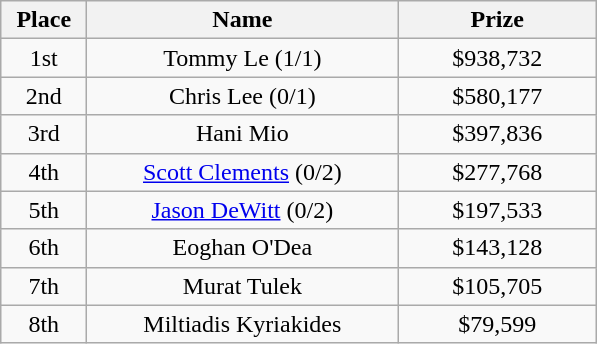<table class="wikitable">
<tr>
<th width="50">Place</th>
<th width="200">Name</th>
<th width="125">Prize</th>
</tr>
<tr>
<td align = "center">1st</td>
<td align = "center">Tommy Le (1/1)</td>
<td align = "center">$938,732</td>
</tr>
<tr>
<td align = "center">2nd</td>
<td align = "center">Chris Lee (0/1)</td>
<td align = "center">$580,177</td>
</tr>
<tr>
<td align = "center">3rd</td>
<td align = "center">Hani Mio</td>
<td align = "center">$397,836</td>
</tr>
<tr>
<td align = "center">4th</td>
<td align = "center"><a href='#'>Scott Clements</a> (0/2)</td>
<td align = "center">$277,768</td>
</tr>
<tr>
<td align = "center">5th</td>
<td align = "center"><a href='#'>Jason DeWitt</a> (0/2)</td>
<td align = "center">$197,533</td>
</tr>
<tr>
<td align = "center">6th</td>
<td align = "center">Eoghan O'Dea</td>
<td align = "center">$143,128</td>
</tr>
<tr>
<td align = "center">7th</td>
<td align = "center">Murat Tulek</td>
<td align = "center">$105,705</td>
</tr>
<tr>
<td align = "center">8th</td>
<td align = "center">Miltiadis Kyriakides</td>
<td align = "center">$79,599</td>
</tr>
</table>
